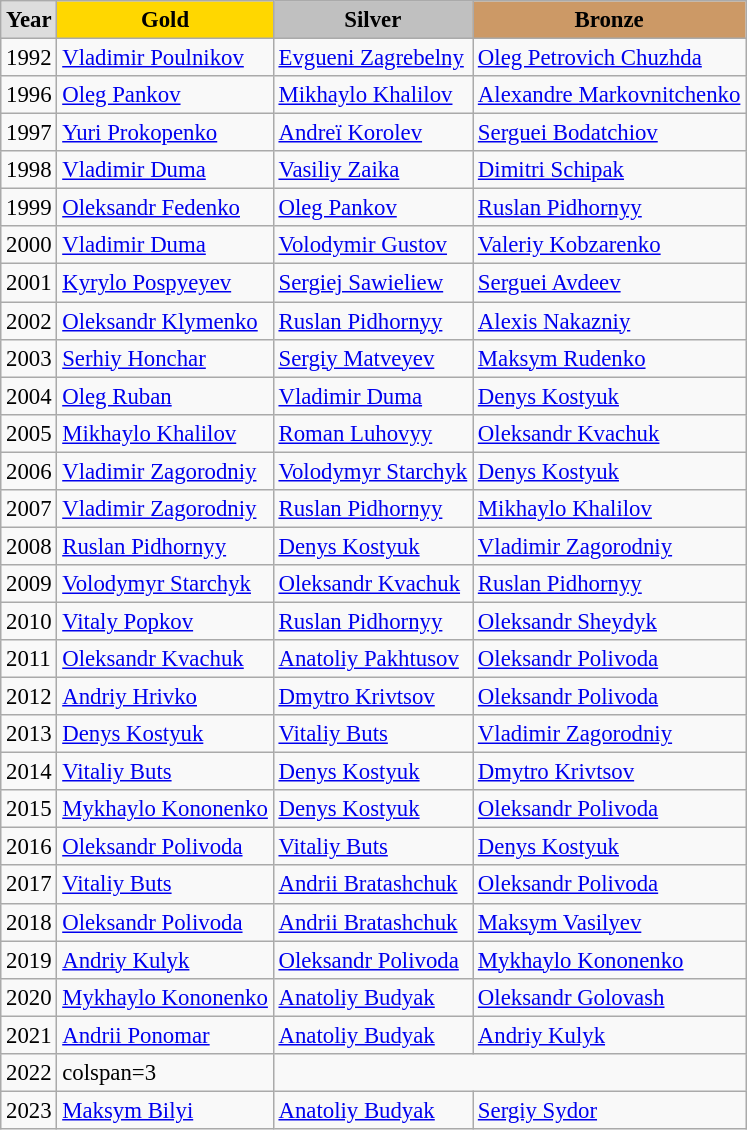<table class="wikitable sortable alternance" style="font-size:95%">
<tr>
<td style="background:#DDDDDD; font-weight:bold; text-align:center;">Year</td>
<td style="background:gold; font-weight:bold; text-align:center;">Gold</td>
<td style="background:silver; font-weight:bold; text-align:center;">Silver</td>
<td style="background:#cc9966; font-weight:bold; text-align:center;">Bronze</td>
</tr>
<tr>
<td>1992</td>
<td><a href='#'>Vladimir Poulnikov</a></td>
<td><a href='#'>Evgueni Zagrebelny</a></td>
<td><a href='#'>Oleg Petrovich Chuzhda</a></td>
</tr>
<tr>
<td>1996</td>
<td><a href='#'>Oleg Pankov</a></td>
<td><a href='#'>Mikhaylo Khalilov</a></td>
<td><a href='#'>Alexandre Markovnitchenko</a></td>
</tr>
<tr>
<td>1997</td>
<td><a href='#'>Yuri Prokopenko</a></td>
<td><a href='#'>Andreï Korolev</a></td>
<td><a href='#'>Serguei Bodatchiov</a></td>
</tr>
<tr>
<td>1998</td>
<td><a href='#'>Vladimir Duma</a></td>
<td><a href='#'>Vasiliy Zaika</a></td>
<td><a href='#'>Dimitri Schipak</a></td>
</tr>
<tr>
<td>1999</td>
<td><a href='#'>Oleksandr Fedenko</a></td>
<td><a href='#'>Oleg Pankov</a></td>
<td><a href='#'>Ruslan Pidhornyy</a></td>
</tr>
<tr>
<td>2000</td>
<td><a href='#'>Vladimir Duma</a></td>
<td><a href='#'>Volodymir Gustov</a></td>
<td><a href='#'>Valeriy Kobzarenko</a></td>
</tr>
<tr>
<td>2001</td>
<td><a href='#'>Kyrylo Pospyeyev</a></td>
<td><a href='#'>Sergiej Sawieliew</a></td>
<td><a href='#'>Serguei Avdeev</a></td>
</tr>
<tr>
<td>2002</td>
<td><a href='#'>Oleksandr Klymenko</a></td>
<td><a href='#'>Ruslan Pidhornyy</a></td>
<td><a href='#'>Alexis Nakazniy</a></td>
</tr>
<tr>
<td>2003</td>
<td><a href='#'>Serhiy Honchar</a></td>
<td><a href='#'>Sergiy Matveyev</a></td>
<td><a href='#'>Maksym Rudenko</a></td>
</tr>
<tr>
<td>2004</td>
<td><a href='#'>Oleg Ruban</a></td>
<td><a href='#'>Vladimir Duma</a></td>
<td><a href='#'>Denys Kostyuk</a></td>
</tr>
<tr>
<td>2005</td>
<td><a href='#'>Mikhaylo Khalilov</a></td>
<td><a href='#'>Roman Luhovyy</a></td>
<td><a href='#'>Oleksandr Kvachuk</a></td>
</tr>
<tr>
<td>2006</td>
<td><a href='#'>Vladimir Zagorodniy</a></td>
<td><a href='#'>Volodymyr Starchyk</a></td>
<td><a href='#'>Denys Kostyuk</a></td>
</tr>
<tr>
<td>2007</td>
<td><a href='#'>Vladimir Zagorodniy</a></td>
<td><a href='#'>Ruslan Pidhornyy</a></td>
<td><a href='#'>Mikhaylo Khalilov</a></td>
</tr>
<tr>
<td>2008</td>
<td><a href='#'>Ruslan Pidhornyy</a></td>
<td><a href='#'>Denys Kostyuk</a></td>
<td><a href='#'>Vladimir Zagorodniy</a></td>
</tr>
<tr>
<td>2009</td>
<td><a href='#'>Volodymyr Starchyk</a></td>
<td><a href='#'>Oleksandr Kvachuk</a></td>
<td><a href='#'>Ruslan Pidhornyy</a></td>
</tr>
<tr>
<td>2010</td>
<td><a href='#'>Vitaly Popkov</a></td>
<td><a href='#'>Ruslan Pidhornyy</a></td>
<td><a href='#'>Oleksandr Sheydyk</a></td>
</tr>
<tr>
<td>2011</td>
<td><a href='#'>Oleksandr Kvachuk</a></td>
<td><a href='#'>Anatoliy Pakhtusov</a></td>
<td><a href='#'>Oleksandr Polivoda</a></td>
</tr>
<tr>
<td>2012</td>
<td><a href='#'>Andriy Hrivko</a></td>
<td><a href='#'>Dmytro Krivtsov</a></td>
<td><a href='#'>Oleksandr Polivoda</a></td>
</tr>
<tr>
<td>2013</td>
<td><a href='#'>Denys Kostyuk</a></td>
<td><a href='#'>Vitaliy Buts</a></td>
<td><a href='#'>Vladimir Zagorodniy</a></td>
</tr>
<tr>
<td>2014</td>
<td><a href='#'>Vitaliy Buts</a></td>
<td><a href='#'>Denys Kostyuk</a></td>
<td><a href='#'>Dmytro Krivtsov</a></td>
</tr>
<tr>
<td>2015</td>
<td><a href='#'>Mykhaylo Kononenko</a></td>
<td><a href='#'>Denys Kostyuk</a></td>
<td><a href='#'>Oleksandr Polivoda</a></td>
</tr>
<tr>
<td>2016</td>
<td><a href='#'>Oleksandr Polivoda</a></td>
<td><a href='#'>Vitaliy Buts</a></td>
<td><a href='#'>Denys Kostyuk</a></td>
</tr>
<tr>
<td>2017</td>
<td><a href='#'>Vitaliy Buts</a></td>
<td><a href='#'>Andrii Bratashchuk</a></td>
<td><a href='#'>Oleksandr Polivoda</a></td>
</tr>
<tr>
<td>2018</td>
<td><a href='#'>Oleksandr Polivoda</a></td>
<td><a href='#'>Andrii Bratashchuk</a></td>
<td><a href='#'>Maksym Vasilyev</a></td>
</tr>
<tr>
<td>2019</td>
<td><a href='#'>Andriy Kulyk</a></td>
<td><a href='#'>Oleksandr Polivoda</a></td>
<td><a href='#'>Mykhaylo Kononenko</a></td>
</tr>
<tr>
<td>2020</td>
<td><a href='#'>Mykhaylo Kononenko</a></td>
<td><a href='#'>Anatoliy Budyak</a></td>
<td><a href='#'>Oleksandr Golovash</a></td>
</tr>
<tr>
<td>2021</td>
<td><a href='#'>Andrii Ponomar</a></td>
<td><a href='#'>Anatoliy Budyak</a></td>
<td><a href='#'>Andriy Kulyk</a></td>
</tr>
<tr>
<td>2022</td>
<td>colspan=3 </td>
</tr>
<tr>
<td>2023</td>
<td><a href='#'>Maksym Bilyi</a></td>
<td><a href='#'>Anatoliy Budyak</a></td>
<td><a href='#'>Sergiy Sydor</a></td>
</tr>
</table>
